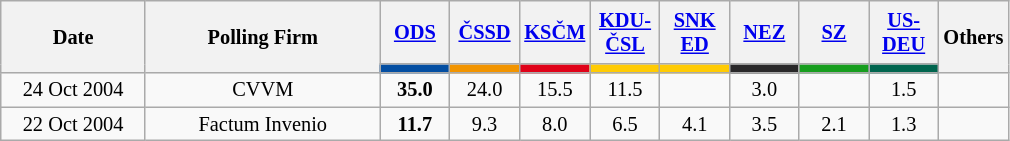<table class="wikitable" style="text-align:center; font-size:85%; line-height:16px;">
<tr style="height:42px;">
<th style="width:90px;" rowspan="2">Date</th>
<th style="width:150px;" rowspan="2">Polling Firm</th>
<th><a href='#'><span>ODS</span></a></th>
<th><a href='#'><span>ČSSD</span></a></th>
<th><a href='#'><span>KSČM</span></a></th>
<th><a href='#'><span>KDU-ČSL</span></a></th>
<th><a href='#'>SNK ED</a></th>
<th><a href='#'><span>NEZ</span></a></th>
<th><a href='#'><span>SZ</span></a></th>
<th><a href='#'><span>US-DEU</span></a></th>
<th style="width:40px;" rowspan="2">Others</th>
</tr>
<tr>
<th style="background:#034EA2; width:40px;"></th>
<th style="background:#F29400; width:40px;"></th>
<th style="background:#E00219; width:40px;"></th>
<th style="background:#FFCB03; width:40px;"></th>
<th style="background:#FFCB03; width:40px;"></th>
<th style="background:#292829; width:40px;"></th>
<th style="background:#179E1E; width:40px;"></th>
<th style="background:#00654E; width:40px;"></th>
</tr>
<tr>
<td>24 Oct 2004</td>
<td>CVVM</td>
<td><strong>35.0</strong></td>
<td>24.0</td>
<td>15.5</td>
<td>11.5</td>
<td></td>
<td>3.0</td>
<td></td>
<td>1.5</td>
<td></td>
</tr>
<tr>
<td>22 Oct 2004</td>
<td>Factum Invenio</td>
<td><strong>11.7</strong></td>
<td>9.3</td>
<td>8.0</td>
<td>6.5</td>
<td>4.1</td>
<td>3.5</td>
<td>2.1</td>
<td>1.3</td>
<td></td>
</tr>
</table>
